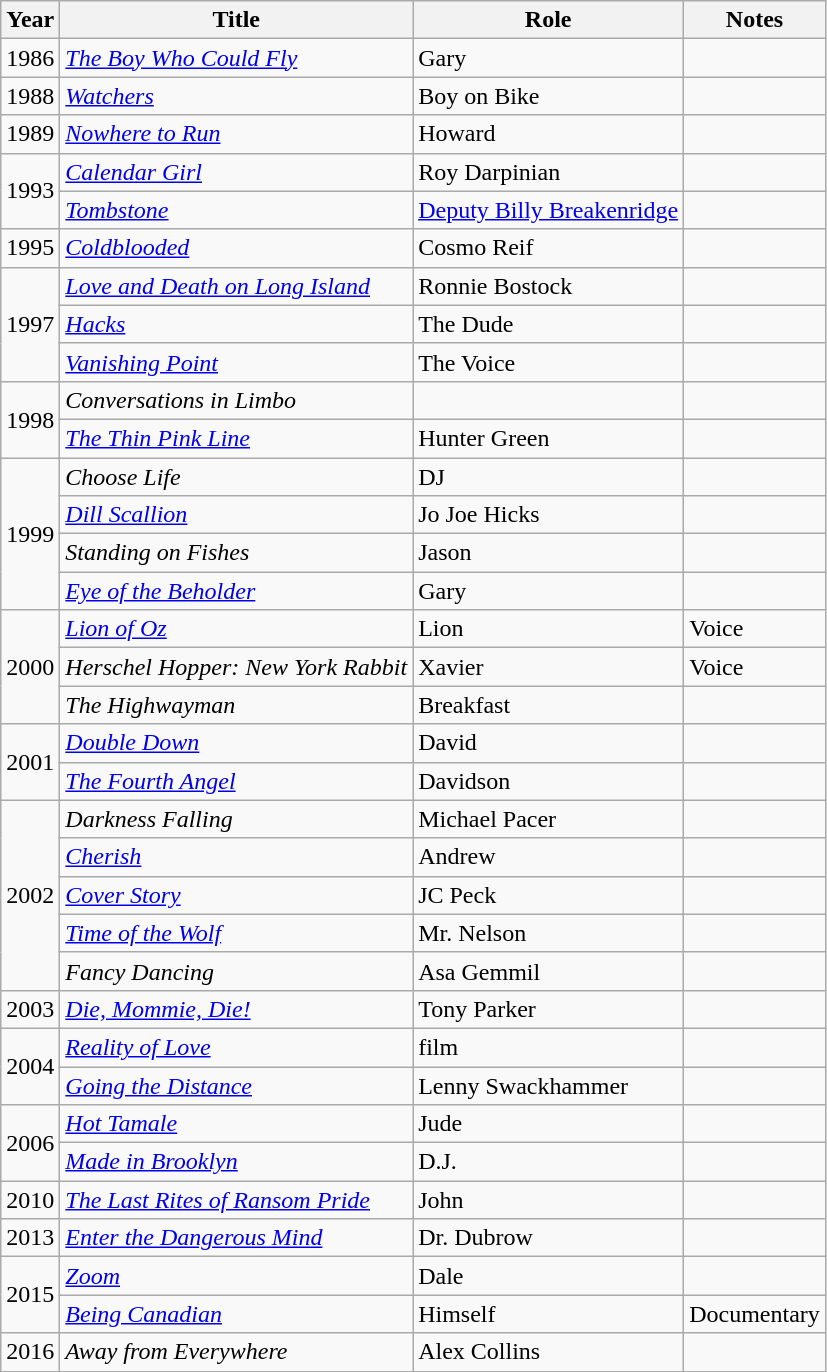<table class="wikitable sortable">
<tr>
<th>Year</th>
<th>Title</th>
<th>Role</th>
<th class="unsortable">Notes</th>
</tr>
<tr>
<td>1986</td>
<td data-sort-value="Boy Who Could Fly, The"><em><a href='#'>The Boy Who Could Fly</a></em></td>
<td>Gary</td>
<td></td>
</tr>
<tr>
<td>1988</td>
<td><em><a href='#'>Watchers</a></em></td>
<td>Boy on Bike</td>
<td></td>
</tr>
<tr>
<td>1989</td>
<td><em><a href='#'>Nowhere to Run</a></em></td>
<td>Howard</td>
<td></td>
</tr>
<tr>
<td rowspan=2>1993</td>
<td><em><a href='#'>Calendar Girl</a></em></td>
<td>Roy Darpinian</td>
<td></td>
</tr>
<tr>
<td><em><a href='#'>Tombstone</a></em></td>
<td><a href='#'>Deputy Billy Breakenridge</a></td>
<td></td>
</tr>
<tr>
<td>1995</td>
<td><em><a href='#'>Coldblooded</a></em></td>
<td>Cosmo Reif</td>
<td></td>
</tr>
<tr>
<td rowspan=3>1997</td>
<td><em><a href='#'>Love and Death on Long Island</a></em></td>
<td>Ronnie Bostock</td>
<td></td>
</tr>
<tr>
<td><em><a href='#'>Hacks</a></em></td>
<td>The Dude</td>
<td></td>
</tr>
<tr>
<td><em><a href='#'>Vanishing Point</a></em></td>
<td>The Voice</td>
<td></td>
</tr>
<tr>
<td rowspan=2>1998</td>
<td><em>Conversations in Limbo</em></td>
<td></td>
<td></td>
</tr>
<tr>
<td data-sort-value="Thin Pink Line, The"><em><a href='#'>The Thin Pink Line</a></em></td>
<td>Hunter Green</td>
<td></td>
</tr>
<tr>
<td rowspan=4>1999</td>
<td><em>Choose Life</em></td>
<td>DJ</td>
<td></td>
</tr>
<tr>
<td><em><a href='#'>Dill Scallion</a></em></td>
<td>Jo Joe Hicks</td>
<td></td>
</tr>
<tr>
<td><em>Standing on Fishes</em></td>
<td>Jason</td>
<td></td>
</tr>
<tr>
<td><em><a href='#'>Eye of the Beholder</a></em></td>
<td>Gary</td>
<td></td>
</tr>
<tr>
<td rowspan=3>2000</td>
<td><em><a href='#'>Lion of Oz</a></em></td>
<td>Lion</td>
<td>Voice</td>
</tr>
<tr>
<td><em>Herschel Hopper: New York Rabbit</em></td>
<td>Xavier</td>
<td>Voice</td>
</tr>
<tr>
<td data-sort-value="Highwayman, The"><em>The Highwayman</em></td>
<td>Breakfast</td>
<td></td>
</tr>
<tr>
<td rowspan=2>2001</td>
<td><em><a href='#'>Double Down</a></em></td>
<td>David</td>
<td></td>
</tr>
<tr>
<td data-sort-value="Fourth Angel, The"><em><a href='#'>The Fourth Angel</a></em></td>
<td>Davidson</td>
<td></td>
</tr>
<tr>
<td rowspan=5>2002</td>
<td><em>Darkness Falling</em></td>
<td>Michael Pacer</td>
<td></td>
</tr>
<tr>
<td><em><a href='#'>Cherish</a></em></td>
<td>Andrew</td>
<td></td>
</tr>
<tr>
<td><em><a href='#'>Cover Story</a></em></td>
<td>JC Peck</td>
<td></td>
</tr>
<tr>
<td><em><a href='#'>Time of the Wolf</a></em></td>
<td>Mr. Nelson</td>
<td></td>
</tr>
<tr>
<td><em>Fancy Dancing</em></td>
<td>Asa Gemmil</td>
<td></td>
</tr>
<tr>
<td>2003</td>
<td><em><a href='#'>Die, Mommie, Die!</a></em></td>
<td>Tony Parker</td>
<td></td>
</tr>
<tr>
<td rowspan=2>2004</td>
<td><em><a href='#'>Reality of Love</a></em></td>
<td>film</td>
<td></td>
</tr>
<tr>
<td><em><a href='#'>Going the Distance</a></em></td>
<td>Lenny Swackhammer</td>
<td></td>
</tr>
<tr>
<td rowspan=2>2006</td>
<td><em><a href='#'>Hot Tamale</a></em></td>
<td>Jude</td>
<td></td>
</tr>
<tr>
<td><em><a href='#'>Made in Brooklyn</a></em></td>
<td>D.J.</td>
<td></td>
</tr>
<tr>
<td>2010</td>
<td data-sort-value="Last Rites of Ransom Pride, The"><em><a href='#'>The Last Rites of Ransom Pride</a></em></td>
<td>John</td>
<td></td>
</tr>
<tr>
<td>2013</td>
<td><em><a href='#'>Enter the Dangerous Mind</a></em></td>
<td>Dr. Dubrow</td>
<td></td>
</tr>
<tr>
<td rowspan=2>2015</td>
<td><em><a href='#'>Zoom</a></em></td>
<td>Dale</td>
<td></td>
</tr>
<tr>
<td><em><a href='#'>Being Canadian</a></em></td>
<td>Himself</td>
<td>Documentary</td>
</tr>
<tr>
<td>2016</td>
<td><em>Away from Everywhere</em></td>
<td>Alex Collins</td>
<td></td>
</tr>
</table>
